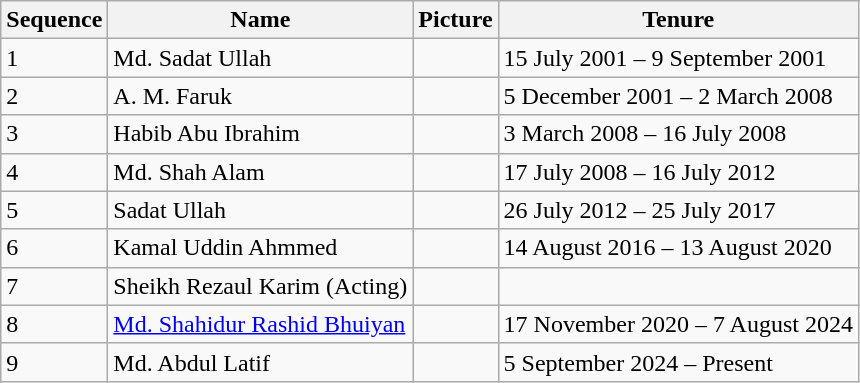<table class="wikitable sortable">
<tr>
<th>Sequence</th>
<th>Name</th>
<th>Picture</th>
<th>Tenure</th>
</tr>
<tr>
<td>1</td>
<td>Md. Sadat Ullah</td>
<td></td>
<td>15 July 2001 – 9 September 2001</td>
</tr>
<tr>
<td>2</td>
<td>A. M. Faruk</td>
<td></td>
<td>5 December 2001 – 2 March 2008</td>
</tr>
<tr>
<td>3</td>
<td>Habib Abu Ibrahim</td>
<td></td>
<td>3 March 2008 – 16 July 2008</td>
</tr>
<tr>
<td>4</td>
<td>Md. Shah Alam</td>
<td></td>
<td>17 July 2008 – 16 July 2012</td>
</tr>
<tr>
<td>5</td>
<td>Sadat Ullah</td>
<td></td>
<td>26 July 2012 – 25 July 2017</td>
</tr>
<tr>
<td>6</td>
<td>Kamal Uddin Ahmmed</td>
<td></td>
<td>14 August 2016 – 13 August 2020</td>
</tr>
<tr>
<td>7</td>
<td>Sheikh Rezaul Karim (Acting)</td>
<td></td>
<td></td>
</tr>
<tr>
<td>8</td>
<td><a href='#'>Md. Shahidur Rashid Bhuiyan</a></td>
<td></td>
<td>17 November 2020 – 7 August 2024</td>
</tr>
<tr>
<td>9</td>
<td>Md. Abdul Latif</td>
<td></td>
<td>5 September 2024 – Present</td>
</tr>
</table>
